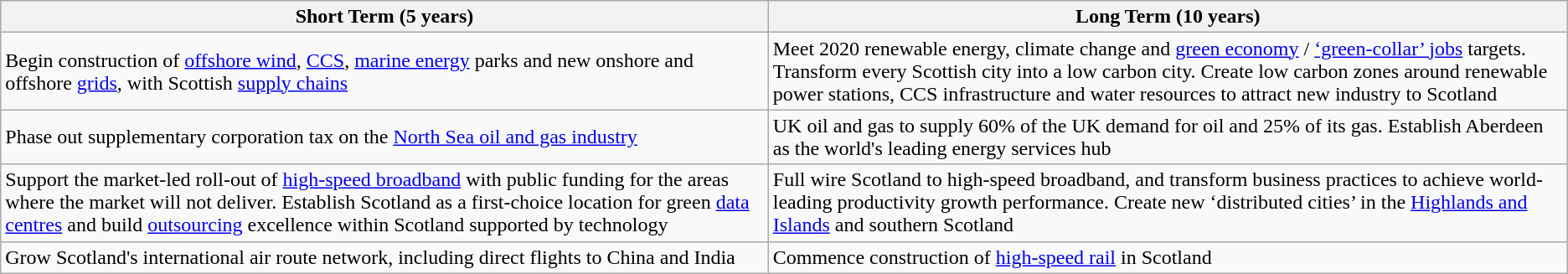<table class="wikitable">
<tr>
<th>Short Term (5 years)</th>
<th>Long Term (10 years)</th>
</tr>
<tr>
<td>Begin construction of <a href='#'>offshore wind</a>, <a href='#'>CCS</a>, <a href='#'>marine energy</a> parks and new onshore and offshore <a href='#'>grids</a>, with Scottish <a href='#'>supply chains</a></td>
<td>Meet 2020 renewable energy, climate change and <a href='#'>green economy</a> / <a href='#'>‘green-collar’ jobs</a> targets. Transform every Scottish city into a low carbon city. Create low carbon zones around renewable power stations, CCS infrastructure and water resources to attract new industry to Scotland</td>
</tr>
<tr>
<td>Phase out supplementary corporation tax on the <a href='#'>North Sea oil and gas industry</a></td>
<td>UK oil and gas to supply 60% of the UK demand for oil and 25% of its gas. Establish Aberdeen as the world's leading energy services hub</td>
</tr>
<tr>
<td>Support the market-led roll-out of <a href='#'>high-speed broadband</a> with public funding for the areas where the market will not deliver. Establish Scotland as a first-choice location for green <a href='#'>data centres</a> and build <a href='#'>outsourcing</a> excellence within Scotland supported by technology</td>
<td>Full wire Scotland to high-speed broadband, and transform business practices to achieve world-leading productivity growth performance. Create new ‘distributed cities’ in the <a href='#'>Highlands and Islands</a> and southern Scotland</td>
</tr>
<tr>
<td>Grow Scotland's international air route network, including direct flights to China and India</td>
<td>Commence construction of <a href='#'>high-speed rail</a> in Scotland</td>
</tr>
</table>
